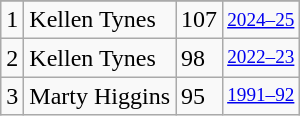<table class="wikitable">
<tr>
</tr>
<tr>
<td>1</td>
<td>Kellen Tynes</td>
<td>107</td>
<td style="font-size:80%;"><a href='#'>2024–25</a></td>
</tr>
<tr>
<td>2</td>
<td>Kellen Tynes</td>
<td>98</td>
<td style="font-size:80%;"><a href='#'>2022–23</a></td>
</tr>
<tr>
<td>3</td>
<td>Marty Higgins</td>
<td>95</td>
<td style="font-size:80%;"><a href='#'>1991–92</a></td>
</tr>
</table>
